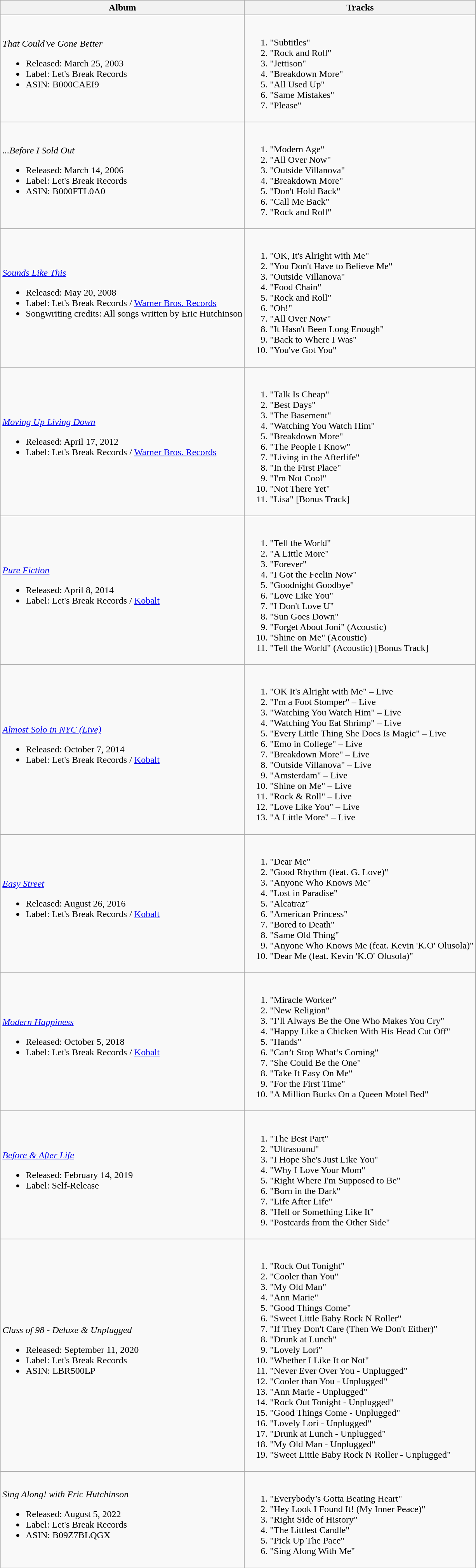<table class="wikitable">
<tr>
<th>Album</th>
<th>Tracks</th>
</tr>
<tr>
<td><em>That Could've Gone Better</em><br><ul><li>Released: March 25, 2003</li><li>Label: Let's Break Records</li><li>ASIN: B000CAEI9</li></ul></td>
<td><br><ol><li>"Subtitles"</li><li>"Rock and Roll"</li><li>"Jettison"</li><li>"Breakdown More"</li><li>"All Used Up"</li><li>"Same Mistakes"</li><li>"Please"</li></ol></td>
</tr>
<tr>
<td><em>...Before I Sold Out</em><br><ul><li>Released: March 14, 2006</li><li>Label: Let's Break Records</li><li>ASIN: B000FTL0A0</li></ul></td>
<td><br><ol><li>"Modern Age"</li><li>"All Over Now"</li><li>"Outside Villanova"</li><li>"Breakdown More"</li><li>"Don't Hold Back"</li><li>"Call Me Back"</li><li>"Rock and Roll"</li></ol></td>
</tr>
<tr>
<td><em><a href='#'>Sounds Like This</a></em><br><ul><li>Released: May 20, 2008</li><li>Label: Let's Break Records / <a href='#'>Warner Bros. Records</a></li><li>Songwriting credits: All songs written by Eric Hutchinson</li></ul></td>
<td><br><ol><li>"OK, It's Alright with Me"</li><li>"You Don't Have to Believe Me"</li><li>"Outside Villanova"</li><li>"Food Chain"</li><li>"Rock and Roll"</li><li>"Oh!"</li><li>"All Over Now"</li><li>"It Hasn't Been Long Enough"</li><li>"Back to Where I Was"</li><li>"You've Got You"</li></ol></td>
</tr>
<tr>
<td><em><a href='#'>Moving Up Living Down</a></em><br><ul><li>Released: April 17, 2012</li><li>Label: Let's Break Records / <a href='#'>Warner Bros. Records</a></li></ul></td>
<td><br><ol><li>"Talk Is Cheap"</li><li>"Best Days"</li><li>"The Basement"</li><li>"Watching You Watch Him"</li><li>"Breakdown More"</li><li>"The People I Know"</li><li>"Living in the Afterlife"</li><li>"In the First Place"</li><li>"I'm Not Cool"</li><li>"Not There Yet"</li><li>"Lisa" [Bonus Track]</li></ol></td>
</tr>
<tr>
<td><em><a href='#'>Pure Fiction</a></em><br><ul><li>Released: April 8, 2014</li><li>Label: Let's Break Records / <a href='#'>Kobalt</a></li></ul></td>
<td><br><ol><li>"Tell the World"</li><li>"A Little More"</li><li>"Forever"</li><li>"I Got the Feelin Now"</li><li>"Goodnight Goodbye"</li><li>"Love Like You"</li><li>"I Don't Love U"</li><li>"Sun Goes Down"</li><li>"Forget About Joni" (Acoustic)</li><li>"Shine on Me" (Acoustic)</li><li>"Tell the World" (Acoustic) [Bonus Track]</li></ol></td>
</tr>
<tr>
<td><em><a href='#'>Almost Solo in NYC (Live)</a></em><br><ul><li>Released: October 7, 2014</li><li>Label: Let's Break Records / <a href='#'>Kobalt</a></li></ul></td>
<td><br><ol><li>"OK It's Alright with Me" – Live</li><li>"I'm a Foot Stomper" – Live</li><li>"Watching You Watch Him" – Live</li><li>"Watching You Eat Shrimp" – Live</li><li>"Every Little Thing She Does Is Magic" – Live</li><li>"Emo in College" – Live</li><li>"Breakdown More" – Live</li><li>"Outside Villanova" – Live</li><li>"Amsterdam" – Live</li><li>"Shine on Me" – Live</li><li>"Rock & Roll" – Live</li><li>"Love Like You" – Live</li><li>"A Little More" – Live</li></ol></td>
</tr>
<tr>
<td><em><a href='#'>Easy Street</a></em><br><ul><li>Released: August 26, 2016</li><li>Label: Let's Break Records / <a href='#'>Kobalt</a></li></ul></td>
<td><br><ol><li>"Dear Me"</li><li>"Good Rhythm (feat. G. Love)"</li><li>"Anyone Who Knows Me"</li><li>"Lost in Paradise"</li><li>"Alcatraz"</li><li>"American Princess"</li><li>"Bored to Death"</li><li>"Same Old Thing"</li><li>"Anyone Who Knows Me (feat. Kevin 'K.O' Olusola)"</li><li>"Dear Me (feat. Kevin 'K.O' Olusola)"</li></ol></td>
</tr>
<tr>
<td><em><a href='#'>Modern Happiness</a></em><br><ul><li>Released: October 5, 2018</li><li>Label: Let's Break Records / <a href='#'>Kobalt</a></li></ul></td>
<td><br><ol><li>"Miracle Worker"</li><li>"New Religion"</li><li>"I’ll Always Be the One Who Makes You Cry"</li><li>"Happy Like a Chicken With His Head Cut Off"</li><li>"Hands"</li><li>"Can’t Stop What’s Coming"</li><li>"She Could Be the One"</li><li>"Take It Easy On Me"</li><li>"For the First Time"</li><li>"A Million Bucks On a Queen Motel Bed"</li></ol></td>
</tr>
<tr>
<td><em><a href='#'>Before & After Life</a></em><br><ul><li>Released: February 14, 2019</li><li>Label: Self-Release</li></ul></td>
<td><br><ol><li>"The Best Part"</li><li>"Ultrasound"</li><li>"I Hope She's Just Like You"</li><li>"Why I Love Your Mom"</li><li>"Right Where I'm Supposed to Be"</li><li>"Born in the Dark"</li><li>"Life After Life"</li><li>"Hell or Something Like It"</li><li>"Postcards from the Other Side"</li></ol></td>
</tr>
<tr>
<td><em>Class of 98 - Deluxe & Unplugged</em><br><ul><li>Released: September 11, 2020</li><li>Label: Let's Break Records</li><li>ASIN: LBR500LP</li></ul></td>
<td><br><ol><li>"Rock Out Tonight"</li><li>"Cooler than You"</li><li>"My Old Man"</li><li>"Ann Marie"</li><li>"Good Things Come"</li><li>"Sweet Little Baby Rock N Roller"</li><li>"If They Don't Care (Then We Don't Either)"</li><li>"Drunk at Lunch"</li><li>"Lovely Lori"</li><li>"Whether I Like It or Not"</li><li>"Never Ever Over You - Unplugged"</li><li>"Cooler than You - Unplugged"</li><li>"Ann Marie - Unplugged"</li><li>"Rock Out Tonight - Unplugged"</li><li>"Good Things Come - Unplugged"</li><li>"Lovely Lori - Unplugged"</li><li>"Drunk at Lunch - Unplugged"</li><li>"My Old Man - Unplugged"</li><li>"Sweet Little Baby Rock N Roller - Unplugged"</li></ol></td>
</tr>
<tr>
<td><em>Sing Along! with Eric Hutchinson</em><br><ul><li>Released: August 5, 2022</li><li>Label: Let's Break Records</li><li>ASIN: B09Z7BLQGX</li></ul></td>
<td><br><ol><li>"Everybody’s Gotta Beating Heart"</li><li>"Hey Look I Found It! (My Inner Peace)"</li><li>"Right Side of History"</li><li>"The Littlest Candle"</li><li>"Pick Up The Pace"</li><li>"Sing Along With Me"</li></ol></td>
</tr>
<tr>
</tr>
</table>
